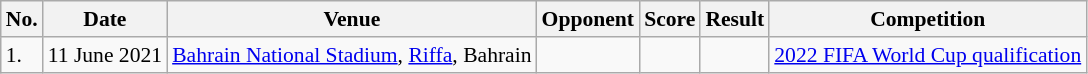<table class="wikitable" style="font-size:90%">
<tr>
<th>No.</th>
<th>Date</th>
<th>Venue</th>
<th>Opponent</th>
<th>Score</th>
<th>Result</th>
<th>Competition</th>
</tr>
<tr>
<td>1.</td>
<td>11 June 2021</td>
<td><a href='#'>Bahrain National Stadium</a>, <a href='#'>Riffa</a>, Bahrain</td>
<td></td>
<td></td>
<td></td>
<td><a href='#'>2022 FIFA World Cup qualification</a></td>
</tr>
</table>
